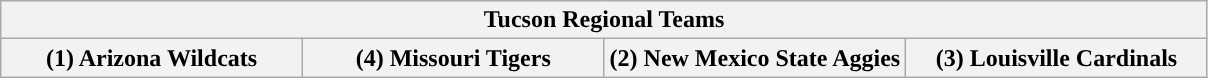<table class="wikitable">
<tr>
<th colspan=4>Tucson Regional Teams</th>
</tr>
<tr>
<th style="width: 25%; ">(1) Arizona Wildcats</th>
<th style="width: 25%; ">(4) Missouri Tigers</th>
<th style="width: 25%; ">(2) New Mexico State Aggies</th>
<th style="width: 25%; ">(3) Louisville Cardinals</th>
</tr>
</table>
